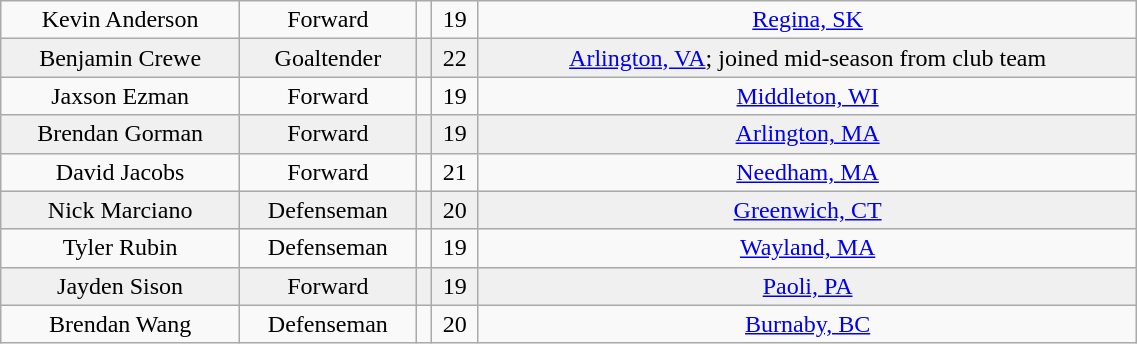<table class="wikitable" width="60%">
<tr align="center" bgcolor="">
<td>Kevin Anderson</td>
<td>Forward</td>
<td></td>
<td>19</td>
<td><a href='#'>Regina, SK</a></td>
</tr>
<tr align="center" bgcolor="f0f0f0">
<td>Benjamin Crewe</td>
<td>Goaltender</td>
<td></td>
<td>22</td>
<td><a href='#'>Arlington, VA</a>; joined mid-season from club team</td>
</tr>
<tr align="center" bgcolor="">
<td>Jaxson Ezman</td>
<td>Forward</td>
<td></td>
<td>19</td>
<td><a href='#'>Middleton, WI</a></td>
</tr>
<tr align="center" bgcolor="f0f0f0">
<td>Brendan Gorman</td>
<td>Forward</td>
<td></td>
<td>19</td>
<td><a href='#'>Arlington, MA</a></td>
</tr>
<tr align="center" bgcolor="">
<td>David Jacobs</td>
<td>Forward</td>
<td></td>
<td>21</td>
<td><a href='#'>Needham, MA</a></td>
</tr>
<tr align="center" bgcolor="f0f0f0">
<td>Nick Marciano</td>
<td>Defenseman</td>
<td></td>
<td>20</td>
<td><a href='#'>Greenwich, CT</a></td>
</tr>
<tr align="center" bgcolor="">
<td>Tyler Rubin</td>
<td>Defenseman</td>
<td></td>
<td>19</td>
<td><a href='#'>Wayland, MA</a></td>
</tr>
<tr align="center" bgcolor="f0f0f0">
<td>Jayden Sison</td>
<td>Forward</td>
<td></td>
<td>19</td>
<td><a href='#'>Paoli, PA</a></td>
</tr>
<tr align="center" bgcolor="">
<td>Brendan Wang</td>
<td>Defenseman</td>
<td></td>
<td>20</td>
<td><a href='#'>Burnaby, BC</a></td>
</tr>
</table>
